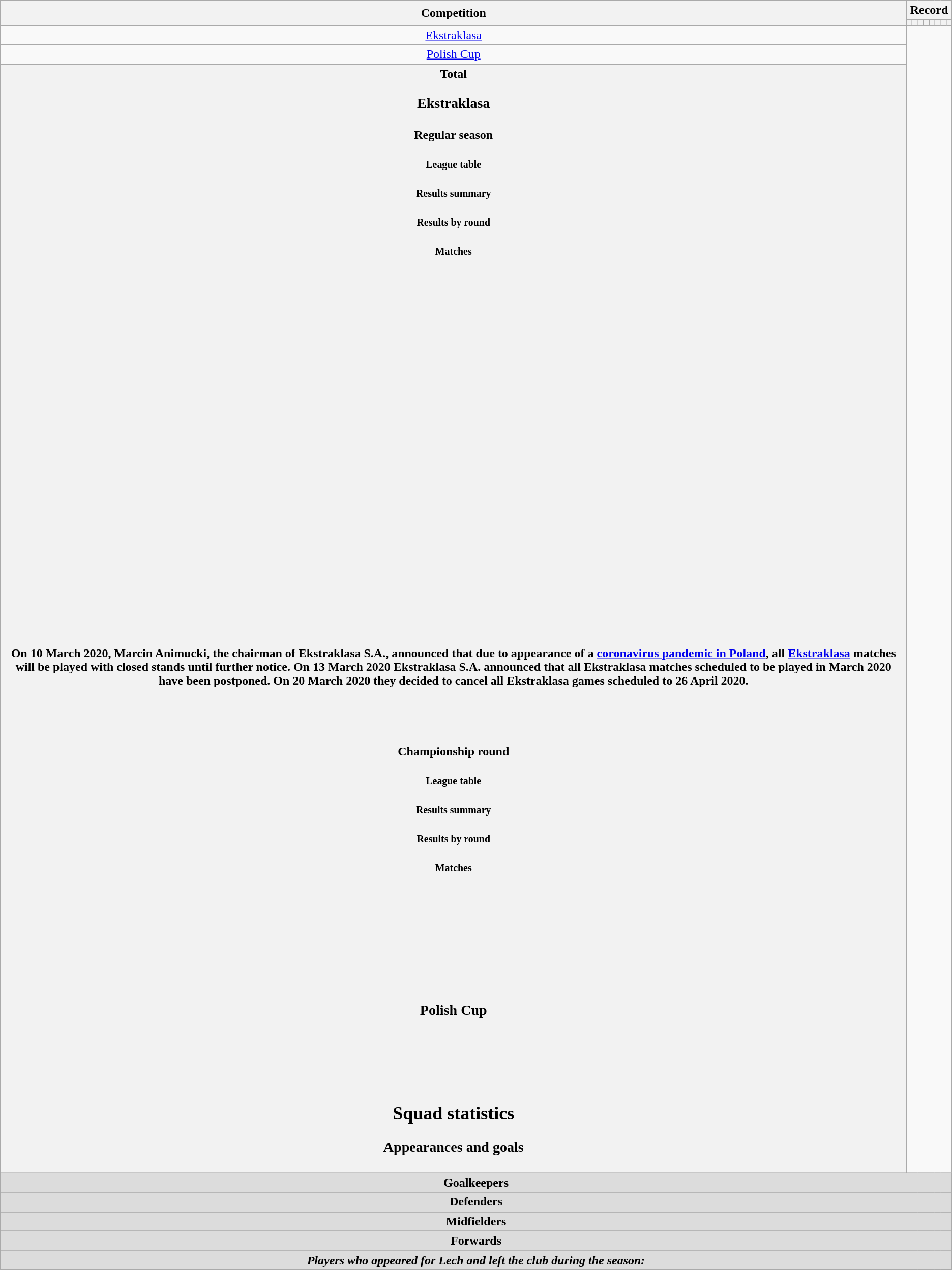<table class="wikitable" style="text-align: center">
<tr>
<th rowspan=2>Competition</th>
<th colspan=8>Record</th>
</tr>
<tr>
<th></th>
<th></th>
<th></th>
<th></th>
<th></th>
<th></th>
<th></th>
<th></th>
</tr>
<tr>
<td><a href='#'>Ekstraklasa</a><br></td>
</tr>
<tr>
<td><a href='#'>Polish Cup</a><br></td>
</tr>
<tr>
<th>Total<br>
<h3>Ekstraklasa</h3><h4>Regular season</h4><h5>League table</h5><h5>Results summary</h5>
<h5>Results by round</h5><h5>Matches</h5>

<br><br><br><br><br><br><br><br><br><br><br><br><br><br><br><br><br><br><br><br><br><br><br><br><br><br><br>On 10 March 2020, Marcin Animucki, the chairman of Ekstraklasa S.A., announced that due to appearance of a <a href='#'>coronavirus pandemic in Poland</a>, all <a href='#'>Ekstraklasa</a> matches will be played with closed stands until further notice. On 13 March 2020 Ekstraklasa S.A. announced that all Ekstraklasa matches scheduled to be played in March 2020 have been postponed. On 20 March 2020 they decided to cancel all Ekstraklasa games scheduled to 26 April 2020.<br><br><br><br><h4>Championship round</h4><h5>League table</h5><h5>Results summary</h5>
<h5>Results by round</h5><h5>Matches</h5>

<br><br><br><br><br><br><br><h3>Polish Cup</h3>
<br><br><br><br><h2>Squad statistics</h2><h3>Appearances and goals</h3></th>
</tr>
<tr>
<th colspan=14 style=background:#dcdcdc; text-align:center>Goalkeepers</th>
</tr>
<tr>
</tr>
<tr>
<th colspan=14 style=background:#dcdcdc; text-align:center>Defenders</th>
</tr>
<tr>
</tr>
<tr>
<th colspan=14 style=background:#dcdcdc; text-align:center>Midfielders</th>
</tr>
<tr>
</tr>
<tr>
<th colspan=14 style=background:#dcdcdc; text-align:center>Forwards</th>
</tr>
<tr>
</tr>
<tr>
<th colspan="12" style=background:#dcdcdc; text-align:center><em>Players who appeared for Lech and left the club during the season:</em></th>
</tr>
<tr>
</tr>
</table>
